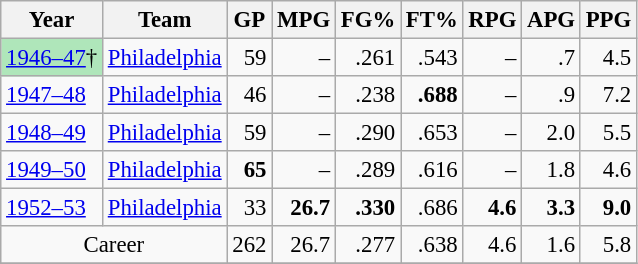<table class="wikitable sortable" style="font-size:95%; text-align:right;">
<tr>
<th>Year</th>
<th>Team</th>
<th>GP</th>
<th>MPG</th>
<th>FG%</th>
<th>FT%</th>
<th>RPG</th>
<th>APG</th>
<th>PPG</th>
</tr>
<tr>
<td style="text-align:left;background:#afe6ba;"><a href='#'>1946–47</a>†</td>
<td style="text-align:left;"><a href='#'>Philadelphia</a></td>
<td>59</td>
<td>–</td>
<td>.261</td>
<td>.543</td>
<td>–</td>
<td>.7</td>
<td>4.5</td>
</tr>
<tr>
<td style="text-align:left;"><a href='#'>1947–48</a></td>
<td style="text-align:left;"><a href='#'>Philadelphia</a></td>
<td>46</td>
<td>–</td>
<td>.238</td>
<td><strong>.688</strong></td>
<td>–</td>
<td>.9</td>
<td>7.2</td>
</tr>
<tr>
<td style="text-align:left;"><a href='#'>1948–49</a></td>
<td style="text-align:left;"><a href='#'>Philadelphia</a></td>
<td>59</td>
<td>–</td>
<td>.290</td>
<td>.653</td>
<td>–</td>
<td>2.0</td>
<td>5.5</td>
</tr>
<tr>
<td style="text-align:left;"><a href='#'>1949–50</a></td>
<td style="text-align:left;"><a href='#'>Philadelphia</a></td>
<td><strong>65</strong></td>
<td>–</td>
<td>.289</td>
<td>.616</td>
<td>–</td>
<td>1.8</td>
<td>4.6</td>
</tr>
<tr>
<td style="text-align:left;"><a href='#'>1952–53</a></td>
<td style="text-align:left;"><a href='#'>Philadelphia</a></td>
<td>33</td>
<td><strong>26.7</strong></td>
<td><strong>.330</strong></td>
<td>.686</td>
<td><strong>4.6</strong></td>
<td><strong>3.3</strong></td>
<td><strong>9.0</strong></td>
</tr>
<tr>
<td style="text-align:center;" colspan="2">Career</td>
<td>262</td>
<td>26.7</td>
<td>.277</td>
<td>.638</td>
<td>4.6</td>
<td>1.6</td>
<td>5.8</td>
</tr>
<tr>
</tr>
</table>
